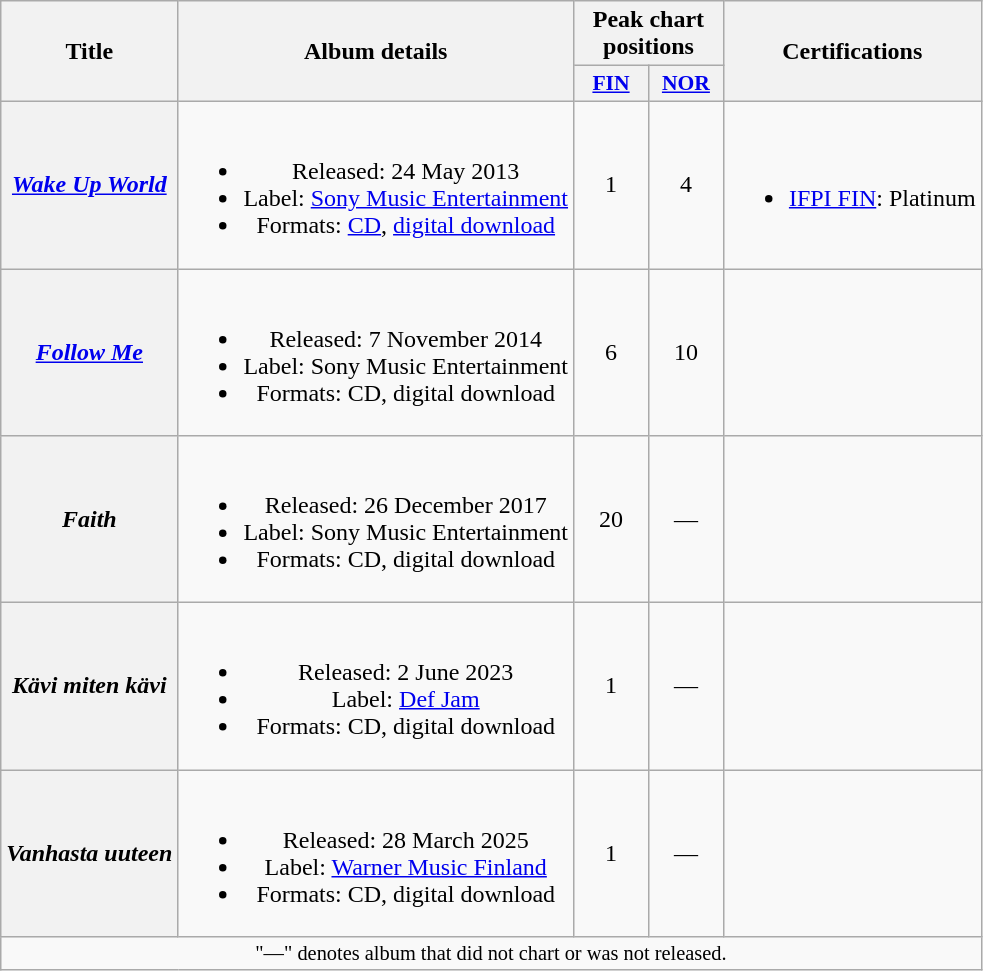<table class="wikitable plainrowheaders" style="text-align:center;" border="1">
<tr>
<th scope="col" rowspan="2">Title</th>
<th scope="col" rowspan="2">Album details</th>
<th scope="col" colspan="2">Peak chart positions</th>
<th scope="col" rowspan="2">Certifications</th>
</tr>
<tr>
<th scope="col" style="width:3em;font-size:90%;"><a href='#'>FIN</a><br></th>
<th scope="col" style="width:3em;font-size:90%;"><a href='#'>NOR</a><br></th>
</tr>
<tr>
<th scope="row"><em><a href='#'>Wake Up World</a></em></th>
<td><br><ul><li>Released: 24 May 2013</li><li>Label: <a href='#'>Sony Music Entertainment</a></li><li>Formats: <a href='#'>CD</a>, <a href='#'>digital download</a></li></ul></td>
<td>1</td>
<td>4</td>
<td><br><ul><li><a href='#'>IFPI FIN</a>: Platinum</li></ul></td>
</tr>
<tr>
<th scope="row"><em><a href='#'>Follow Me</a></em></th>
<td><br><ul><li>Released: 7 November 2014</li><li>Label: Sony Music Entertainment</li><li>Formats: CD, digital download</li></ul></td>
<td>6</td>
<td>10</td>
<td></td>
</tr>
<tr>
<th scope="row"><em>Faith</em></th>
<td><br><ul><li>Released: 26 December 2017</li><li>Label: Sony Music Entertainment</li><li>Formats: CD, digital download</li></ul></td>
<td>20</td>
<td>—</td>
<td></td>
</tr>
<tr>
<th scope="row"><em>Kävi miten kävi</em></th>
<td><br><ul><li>Released: 2 June 2023</li><li>Label: <a href='#'>Def Jam</a></li><li>Formats: CD, digital download</li></ul></td>
<td>1</td>
<td>—</td>
<td></td>
</tr>
<tr>
<th scope="row"><em>Vanhasta uuteen</em></th>
<td><br><ul><li>Released: 28 March 2025</li><li>Label: <a href='#'>Warner Music Finland</a></li><li>Formats: CD, digital download</li></ul></td>
<td>1<br></td>
<td>—</td>
<td></td>
</tr>
<tr>
<td colspan="5" style="text-align:center; font-size:85%;">"—" denotes album that did not chart or was not released.</td>
</tr>
</table>
